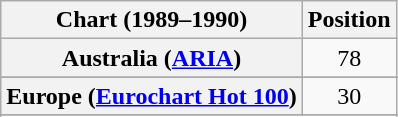<table class="wikitable sortable plainrowheaders" style="text-align:center">
<tr>
<th scope="col">Chart (1989–1990)</th>
<th scope="col">Position</th>
</tr>
<tr>
<th scope="row">Australia (<a href='#'>ARIA</a>)</th>
<td>78</td>
</tr>
<tr>
</tr>
<tr>
</tr>
<tr>
</tr>
<tr>
<th scope="row">Europe (<a href='#'>Eurochart Hot 100</a>)</th>
<td>30</td>
</tr>
<tr>
</tr>
<tr>
</tr>
<tr>
</tr>
<tr>
</tr>
<tr>
</tr>
</table>
